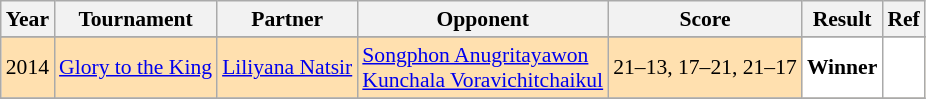<table class="sortable wikitable" style="font-size: 90%;">
<tr>
<th>Year</th>
<th>Tournament</th>
<th>Partner</th>
<th>Opponent</th>
<th>Score</th>
<th>Result</th>
<th>Ref</th>
</tr>
<tr>
</tr>
<tr style="background:#FFE0AF">
<td align="center">2014</td>
<td align="left"><a href='#'>Glory to the King</a></td>
<td align="left"> <a href='#'>Liliyana Natsir</a></td>
<td align="left"> <a href='#'>Songphon Anugritayawon</a> <br>  <a href='#'>Kunchala Voravichitchaikul</a></td>
<td align="left">21–13, 17–21, 21–17</td>
<td style="text-align:left; background:white"> <strong>Winner</strong></td>
<td style="text-align:center; background:white"></td>
</tr>
<tr>
</tr>
</table>
